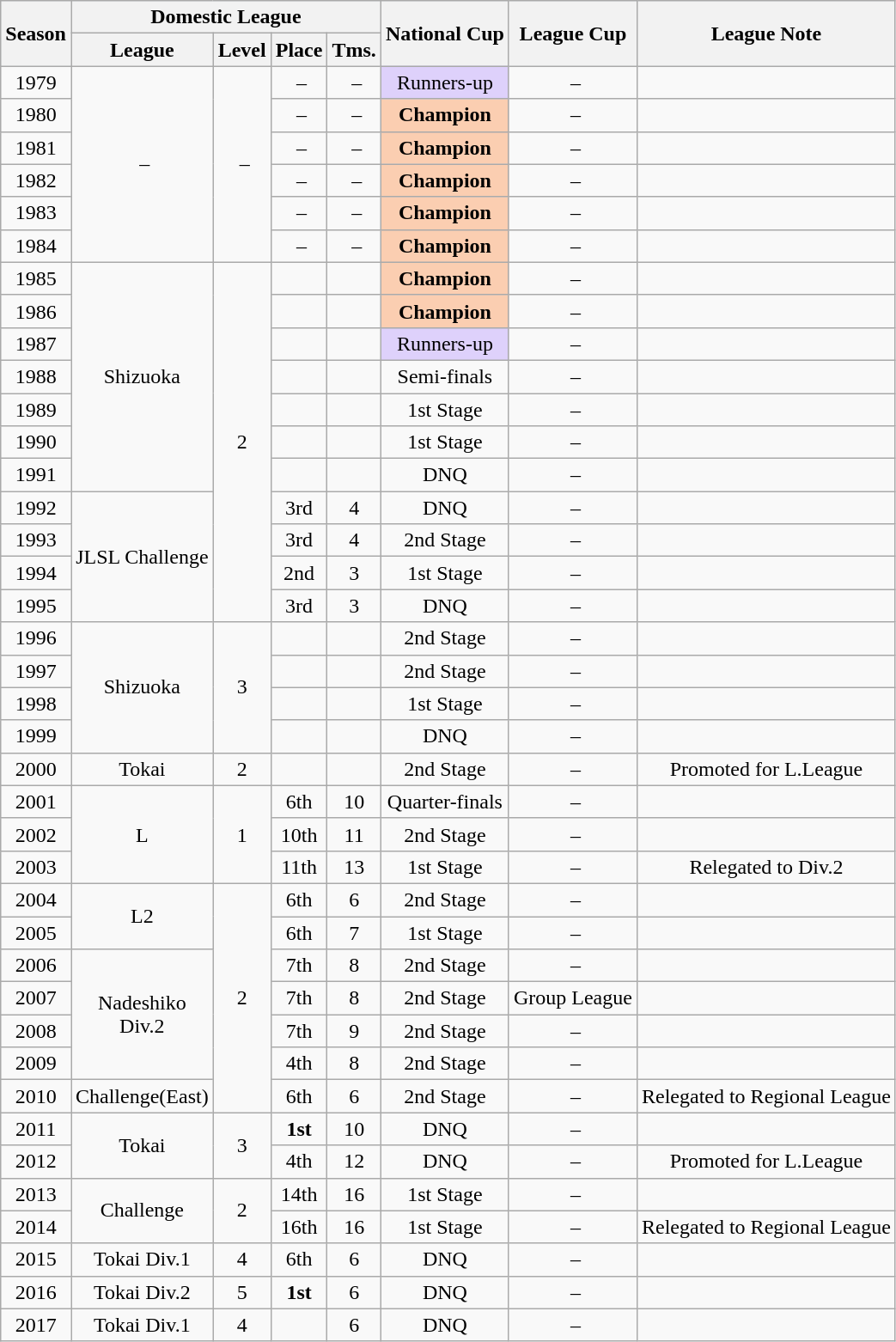<table class="wikitable"  style="text-align:center;">
<tr style="background:#f0f6fa;">
<th rowspan="2">Season</th>
<th colspan="4">Domestic League</th>
<th rowspan="2">National Cup</th>
<th rowspan="2">League Cup</th>
<th rowspan="2">League Note</th>
</tr>
<tr>
<th>League</th>
<th>Level</th>
<th>Place</th>
<th>Tms.</th>
</tr>
<tr>
<td>1979</td>
<td rowspan="6"> –</td>
<td rowspan="6"> –</td>
<td> –</td>
<td> –</td>
<td style="background-color:#DED1FB">Runners-up</td>
<td> –</td>
<td></td>
</tr>
<tr>
<td>1980</td>
<td> –</td>
<td> –</td>
<td style="background-color:#FBCEB1"><strong>Champion</strong></td>
<td> –</td>
<td></td>
</tr>
<tr>
<td>1981</td>
<td> –</td>
<td> –</td>
<td style="background-color:#FBCEB1"><strong>Champion</strong></td>
<td> –</td>
<td></td>
</tr>
<tr>
<td>1982</td>
<td> –</td>
<td> –</td>
<td style="background-color:#FBCEB1"><strong>Champion</strong></td>
<td> –</td>
<td></td>
</tr>
<tr>
<td>1983</td>
<td> –</td>
<td> –</td>
<td style="background-color:#FBCEB1"><strong>Champion</strong></td>
<td> –</td>
<td></td>
</tr>
<tr>
<td>1984</td>
<td> –</td>
<td> –</td>
<td style="background-color:#FBCEB1"><strong>Champion</strong></td>
<td> –</td>
<td></td>
</tr>
<tr>
<td>1985</td>
<td rowspan="7">Shizuoka</td>
<td rowspan="11">2</td>
<td></td>
<td></td>
<td style="background-color:#FBCEB1"><strong>Champion</strong></td>
<td> –</td>
<td></td>
</tr>
<tr>
<td>1986</td>
<td></td>
<td></td>
<td style="background-color:#FBCEB1"><strong>Champion</strong></td>
<td> –</td>
<td></td>
</tr>
<tr>
<td>1987</td>
<td></td>
<td></td>
<td style="background-color:#DED1FB">Runners-up</td>
<td> –</td>
<td></td>
</tr>
<tr>
<td>1988</td>
<td></td>
<td></td>
<td>Semi-finals</td>
<td> –</td>
<td></td>
</tr>
<tr>
<td>1989</td>
<td></td>
<td></td>
<td>1st Stage</td>
<td> –</td>
<td></td>
</tr>
<tr>
<td>1990</td>
<td></td>
<td></td>
<td>1st Stage</td>
<td> –</td>
<td></td>
</tr>
<tr>
<td>1991</td>
<td></td>
<td></td>
<td>DNQ</td>
<td> –</td>
<td></td>
</tr>
<tr>
<td>1992</td>
<td rowspan="4">JLSL Challenge</td>
<td>3rd</td>
<td>4</td>
<td>DNQ</td>
<td> –</td>
<td></td>
</tr>
<tr>
<td>1993</td>
<td>3rd</td>
<td>4</td>
<td>2nd Stage</td>
<td> –</td>
<td></td>
</tr>
<tr>
<td>1994</td>
<td>2nd</td>
<td>3</td>
<td>1st Stage</td>
<td> –</td>
<td></td>
</tr>
<tr>
<td>1995</td>
<td>3rd</td>
<td>3</td>
<td>DNQ</td>
<td> –</td>
<td></td>
</tr>
<tr>
<td>1996</td>
<td rowspan="4">Shizuoka</td>
<td rowspan="4">3</td>
<td></td>
<td></td>
<td>2nd Stage</td>
<td> –</td>
<td></td>
</tr>
<tr>
<td>1997</td>
<td></td>
<td></td>
<td>2nd Stage</td>
<td> –</td>
<td></td>
</tr>
<tr>
<td>1998</td>
<td></td>
<td></td>
<td>1st Stage</td>
<td> –</td>
<td></td>
</tr>
<tr>
<td>1999</td>
<td></td>
<td></td>
<td>DNQ</td>
<td> –</td>
<td></td>
</tr>
<tr>
<td>2000</td>
<td>Tokai</td>
<td>2</td>
<td></td>
<td></td>
<td>2nd Stage</td>
<td> –</td>
<td>Promoted for L.League</td>
</tr>
<tr>
<td>2001</td>
<td rowspan="3">L</td>
<td rowspan="3">1</td>
<td>6th</td>
<td>10</td>
<td>Quarter-finals</td>
<td> –</td>
<td></td>
</tr>
<tr>
<td>2002</td>
<td>10th</td>
<td>11</td>
<td>2nd Stage</td>
<td> –</td>
<td></td>
</tr>
<tr>
<td>2003</td>
<td>11th</td>
<td>13</td>
<td>1st Stage</td>
<td> –</td>
<td>Relegated to Div.2</td>
</tr>
<tr>
<td>2004</td>
<td rowspan="2">L2</td>
<td rowspan="7">2</td>
<td>6th</td>
<td>6</td>
<td>2nd Stage</td>
<td> –</td>
<td></td>
</tr>
<tr>
<td>2005</td>
<td>6th</td>
<td>7</td>
<td>1st Stage</td>
<td> –</td>
<td></td>
</tr>
<tr>
<td>2006</td>
<td rowspan="4">Nadeshiko<br>Div.2</td>
<td>7th</td>
<td>8</td>
<td>2nd Stage</td>
<td> –</td>
<td></td>
</tr>
<tr>
<td>2007</td>
<td>7th</td>
<td>8</td>
<td>2nd Stage</td>
<td>Group League</td>
<td></td>
</tr>
<tr>
<td>2008</td>
<td>7th</td>
<td>9</td>
<td>2nd Stage</td>
<td> –</td>
<td></td>
</tr>
<tr>
<td>2009</td>
<td>4th</td>
<td>8</td>
<td>2nd Stage</td>
<td> –</td>
<td></td>
</tr>
<tr>
<td>2010</td>
<td>Challenge(East)</td>
<td>6th</td>
<td>6</td>
<td>2nd Stage</td>
<td> –</td>
<td>Relegated to Regional League</td>
</tr>
<tr>
<td>2011</td>
<td rowspan="2">Tokai</td>
<td rowspan="2">3</td>
<td><strong>1st</strong></td>
<td>10</td>
<td>DNQ</td>
<td> –</td>
<td></td>
</tr>
<tr>
<td>2012</td>
<td>4th</td>
<td>12</td>
<td>DNQ</td>
<td> –</td>
<td>Promoted for L.League</td>
</tr>
<tr>
<td>2013</td>
<td rowspan="2">Challenge</td>
<td rowspan="2">2</td>
<td>14th</td>
<td>16</td>
<td>1st Stage</td>
<td> –</td>
<td></td>
</tr>
<tr>
<td>2014</td>
<td>16th</td>
<td>16</td>
<td>1st Stage</td>
<td> –</td>
<td>Relegated to Regional League</td>
</tr>
<tr>
<td>2015</td>
<td>Tokai Div.1</td>
<td>4</td>
<td>6th</td>
<td>6</td>
<td>DNQ</td>
<td> –</td>
<td></td>
</tr>
<tr>
<td>2016</td>
<td>Tokai Div.2</td>
<td>5</td>
<td><strong>1st</strong></td>
<td>6</td>
<td>DNQ</td>
<td> –</td>
<td></td>
</tr>
<tr>
<td>2017</td>
<td>Tokai Div.1</td>
<td>4</td>
<td></td>
<td>6</td>
<td>DNQ</td>
<td> –</td>
<td></td>
</tr>
</table>
